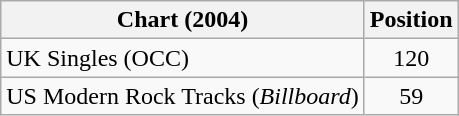<table class="wikitable sortable">
<tr>
<th>Chart (2004)</th>
<th>Position</th>
</tr>
<tr>
<td>UK Singles (OCC)</td>
<td align="center">120</td>
</tr>
<tr>
<td>US Modern Rock Tracks (<em>Billboard</em>)</td>
<td align="center">59</td>
</tr>
</table>
